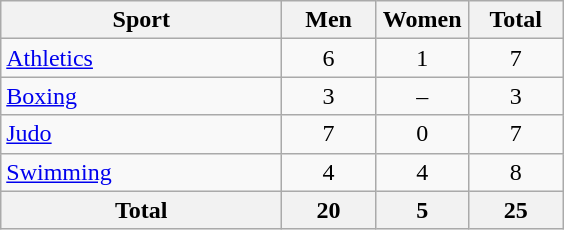<table class="wikitable sortable" style="text-align:center;">
<tr>
<th width=180>Sport</th>
<th width=55>Men</th>
<th width=55>Women</th>
<th width=55>Total</th>
</tr>
<tr>
<td align=left><a href='#'>Athletics</a></td>
<td>6</td>
<td>1</td>
<td>7</td>
</tr>
<tr>
<td align=left><a href='#'>Boxing</a></td>
<td>3</td>
<td>–</td>
<td>3</td>
</tr>
<tr>
<td align=left><a href='#'>Judo</a></td>
<td>7</td>
<td>0</td>
<td>7</td>
</tr>
<tr>
<td align=left><a href='#'>Swimming</a></td>
<td>4</td>
<td>4</td>
<td>8</td>
</tr>
<tr>
<th>Total</th>
<th>20</th>
<th>5</th>
<th>25</th>
</tr>
</table>
